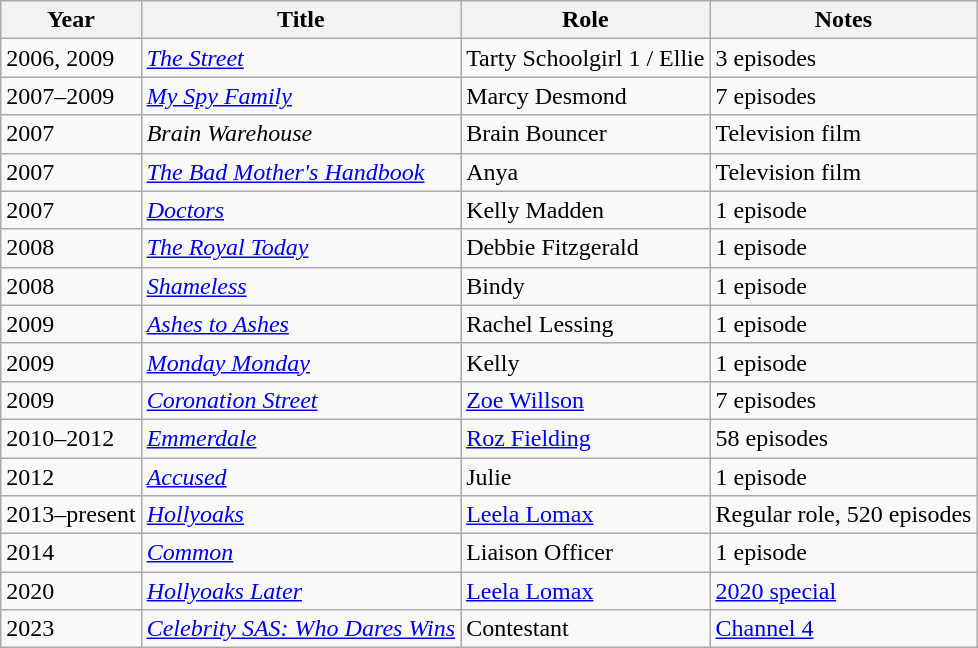<table class="wikitable sortable">
<tr>
<th>Year</th>
<th>Title</th>
<th>Role</th>
<th>Notes</th>
</tr>
<tr>
<td>2006, 2009</td>
<td><em><a href='#'>The Street</a></em></td>
<td>Tarty Schoolgirl 1 / Ellie</td>
<td>3 episodes</td>
</tr>
<tr>
<td>2007–2009</td>
<td><em><a href='#'>My Spy Family</a></em></td>
<td>Marcy Desmond</td>
<td>7 episodes</td>
</tr>
<tr>
<td>2007</td>
<td><em>Brain Warehouse</em></td>
<td>Brain Bouncer</td>
<td>Television film</td>
</tr>
<tr>
<td>2007</td>
<td><em><a href='#'>The Bad Mother's Handbook</a></em></td>
<td>Anya</td>
<td>Television film</td>
</tr>
<tr>
<td>2007</td>
<td><em><a href='#'>Doctors</a></em></td>
<td>Kelly Madden</td>
<td>1 episode</td>
</tr>
<tr>
<td>2008</td>
<td><em><a href='#'>The Royal Today</a></em></td>
<td>Debbie Fitzgerald</td>
<td>1 episode</td>
</tr>
<tr>
<td>2008</td>
<td><em><a href='#'>Shameless</a></em></td>
<td>Bindy</td>
<td>1 episode</td>
</tr>
<tr>
<td>2009</td>
<td><em><a href='#'>Ashes to Ashes</a></em></td>
<td>Rachel Lessing</td>
<td>1 episode</td>
</tr>
<tr>
<td>2009</td>
<td><em><a href='#'>Monday Monday</a></em></td>
<td>Kelly</td>
<td>1 episode</td>
</tr>
<tr>
<td>2009</td>
<td><em><a href='#'>Coronation Street</a></em></td>
<td><a href='#'>Zoe Willson</a></td>
<td>7 episodes</td>
</tr>
<tr>
<td>2010–2012</td>
<td><em><a href='#'>Emmerdale</a></em></td>
<td><a href='#'>Roz Fielding</a></td>
<td>58 episodes</td>
</tr>
<tr>
<td>2012</td>
<td><em><a href='#'>Accused</a></em></td>
<td>Julie</td>
<td>1 episode</td>
</tr>
<tr>
<td>2013–present</td>
<td><em><a href='#'>Hollyoaks</a></em></td>
<td><a href='#'>Leela Lomax</a></td>
<td>Regular role, 520 episodes</td>
</tr>
<tr>
<td>2014</td>
<td><em><a href='#'>Common</a></em></td>
<td>Liaison Officer</td>
<td>1 episode</td>
</tr>
<tr>
<td>2020</td>
<td><em><a href='#'>Hollyoaks Later</a></em></td>
<td><a href='#'>Leela Lomax</a></td>
<td><a href='#'>2020 special</a></td>
</tr>
<tr>
<td>2023</td>
<td><em><a href='#'>Celebrity SAS: Who Dares Wins</a></em></td>
<td>Contestant</td>
<td><a href='#'>Channel 4</a></td>
</tr>
</table>
